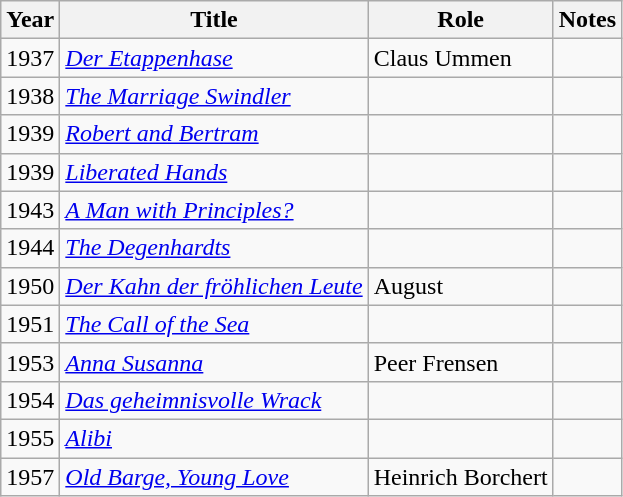<table class="wikitable sortable">
<tr>
<th>Year</th>
<th>Title</th>
<th>Role</th>
<th class="unsortable">Notes</th>
</tr>
<tr>
<td>1937</td>
<td><em><a href='#'>Der Etappenhase</a></em></td>
<td>Claus Ummen</td>
<td></td>
</tr>
<tr>
<td>1938</td>
<td><em><a href='#'>The Marriage Swindler</a></em></td>
<td></td>
<td></td>
</tr>
<tr>
<td>1939</td>
<td><em><a href='#'>Robert and Bertram</a></em></td>
<td></td>
<td></td>
</tr>
<tr>
<td>1939</td>
<td><em><a href='#'>Liberated Hands</a></em></td>
<td></td>
<td></td>
</tr>
<tr>
<td>1943</td>
<td><em><a href='#'>A Man with Principles?</a></em></td>
<td></td>
<td></td>
</tr>
<tr>
<td>1944</td>
<td><em><a href='#'>The Degenhardts</a></em></td>
<td></td>
<td></td>
</tr>
<tr>
<td>1950</td>
<td><em><a href='#'>Der Kahn der fröhlichen Leute</a></em></td>
<td>August</td>
<td></td>
</tr>
<tr>
<td>1951</td>
<td><em><a href='#'>The Call of the Sea</a></em></td>
<td></td>
<td></td>
</tr>
<tr>
<td>1953</td>
<td><em><a href='#'>Anna Susanna</a></em></td>
<td>Peer Frensen</td>
<td></td>
</tr>
<tr>
<td>1954</td>
<td><em><a href='#'>Das geheimnisvolle Wrack</a></em></td>
<td></td>
<td></td>
</tr>
<tr>
<td>1955</td>
<td><em><a href='#'>Alibi</a></em></td>
<td></td>
<td></td>
</tr>
<tr>
<td>1957</td>
<td><em><a href='#'>Old Barge, Young Love</a></em></td>
<td>Heinrich Borchert</td>
<td></td>
</tr>
</table>
